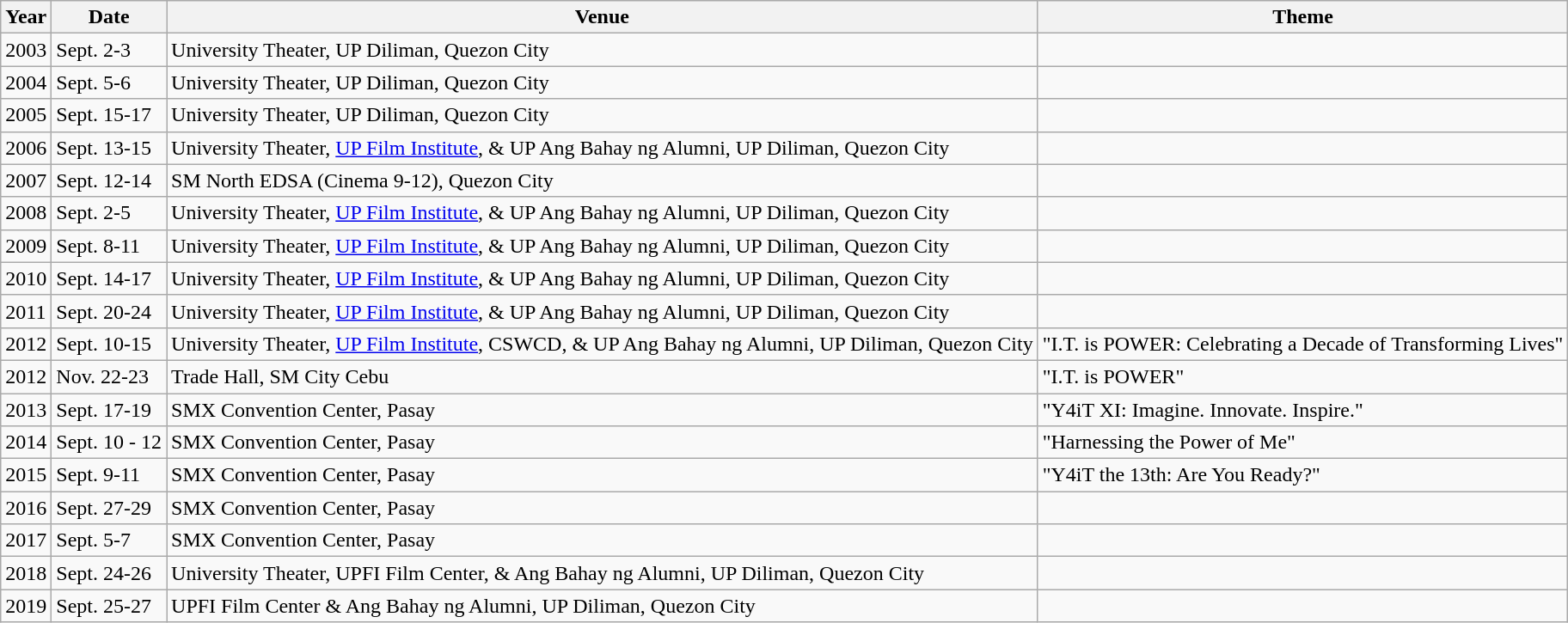<table class="wikitable">
<tr>
<th>Year</th>
<th>Date</th>
<th>Venue</th>
<th>Theme</th>
</tr>
<tr>
<td>2003</td>
<td>Sept. 2-3</td>
<td>University Theater, UP Diliman, Quezon City</td>
<td></td>
</tr>
<tr>
<td>2004</td>
<td>Sept. 5-6</td>
<td>University Theater, UP Diliman, Quezon City</td>
<td></td>
</tr>
<tr>
<td>2005</td>
<td>Sept. 15-17</td>
<td>University Theater, UP Diliman, Quezon City</td>
<td></td>
</tr>
<tr>
<td>2006</td>
<td>Sept. 13-15</td>
<td>University Theater, <a href='#'>UP Film Institute</a>, & UP Ang Bahay ng Alumni, UP Diliman, Quezon City</td>
<td></td>
</tr>
<tr>
<td>2007</td>
<td>Sept. 12-14</td>
<td>SM North EDSA (Cinema 9-12), Quezon City</td>
<td></td>
</tr>
<tr>
<td>2008</td>
<td>Sept. 2-5</td>
<td>University Theater, <a href='#'>UP Film Institute</a>, & UP Ang Bahay ng Alumni, UP Diliman, Quezon City</td>
<td></td>
</tr>
<tr>
<td>2009</td>
<td>Sept. 8-11</td>
<td>University Theater, <a href='#'>UP Film Institute</a>, & UP Ang Bahay ng Alumni, UP Diliman, Quezon City</td>
<td></td>
</tr>
<tr>
<td>2010</td>
<td>Sept. 14-17</td>
<td>University Theater, <a href='#'>UP Film Institute</a>, & UP Ang Bahay ng Alumni, UP Diliman, Quezon City</td>
<td></td>
</tr>
<tr>
<td>2011</td>
<td>Sept. 20-24</td>
<td>University Theater, <a href='#'>UP Film Institute</a>, & UP Ang Bahay ng Alumni, UP Diliman, Quezon City</td>
<td></td>
</tr>
<tr>
<td>2012</td>
<td>Sept. 10-15</td>
<td>University Theater, <a href='#'>UP Film Institute</a>, CSWCD, & UP Ang Bahay ng Alumni, UP Diliman, Quezon City</td>
<td>"I.T. is POWER: Celebrating a Decade of Transforming Lives"</td>
</tr>
<tr>
<td>2012</td>
<td>Nov. 22-23</td>
<td>Trade Hall, SM City Cebu</td>
<td>"I.T. is POWER"</td>
</tr>
<tr>
<td>2013</td>
<td>Sept. 17-19</td>
<td>SMX Convention Center, Pasay</td>
<td>"Y4iT XI: Imagine. Innovate. Inspire."</td>
</tr>
<tr>
<td>2014</td>
<td>Sept. 10 - 12</td>
<td>SMX Convention Center, Pasay</td>
<td>"Harnessing the Power of Me"</td>
</tr>
<tr>
<td>2015</td>
<td>Sept. 9-11</td>
<td>SMX Convention Center, Pasay</td>
<td>"Y4iT the 13th: Are You Ready?"</td>
</tr>
<tr>
<td>2016</td>
<td>Sept. 27-29</td>
<td>SMX Convention Center, Pasay</td>
<td></td>
</tr>
<tr>
<td>2017</td>
<td>Sept. 5-7</td>
<td>SMX Convention Center, Pasay</td>
<td></td>
</tr>
<tr>
<td>2018</td>
<td>Sept. 24-26</td>
<td>University Theater, UPFI Film Center, & Ang Bahay ng Alumni, UP Diliman, Quezon City</td>
<td></td>
</tr>
<tr>
<td>2019</td>
<td>Sept. 25-27</td>
<td>UPFI Film Center & Ang Bahay ng Alumni, UP Diliman, Quezon City</td>
<td></td>
</tr>
</table>
